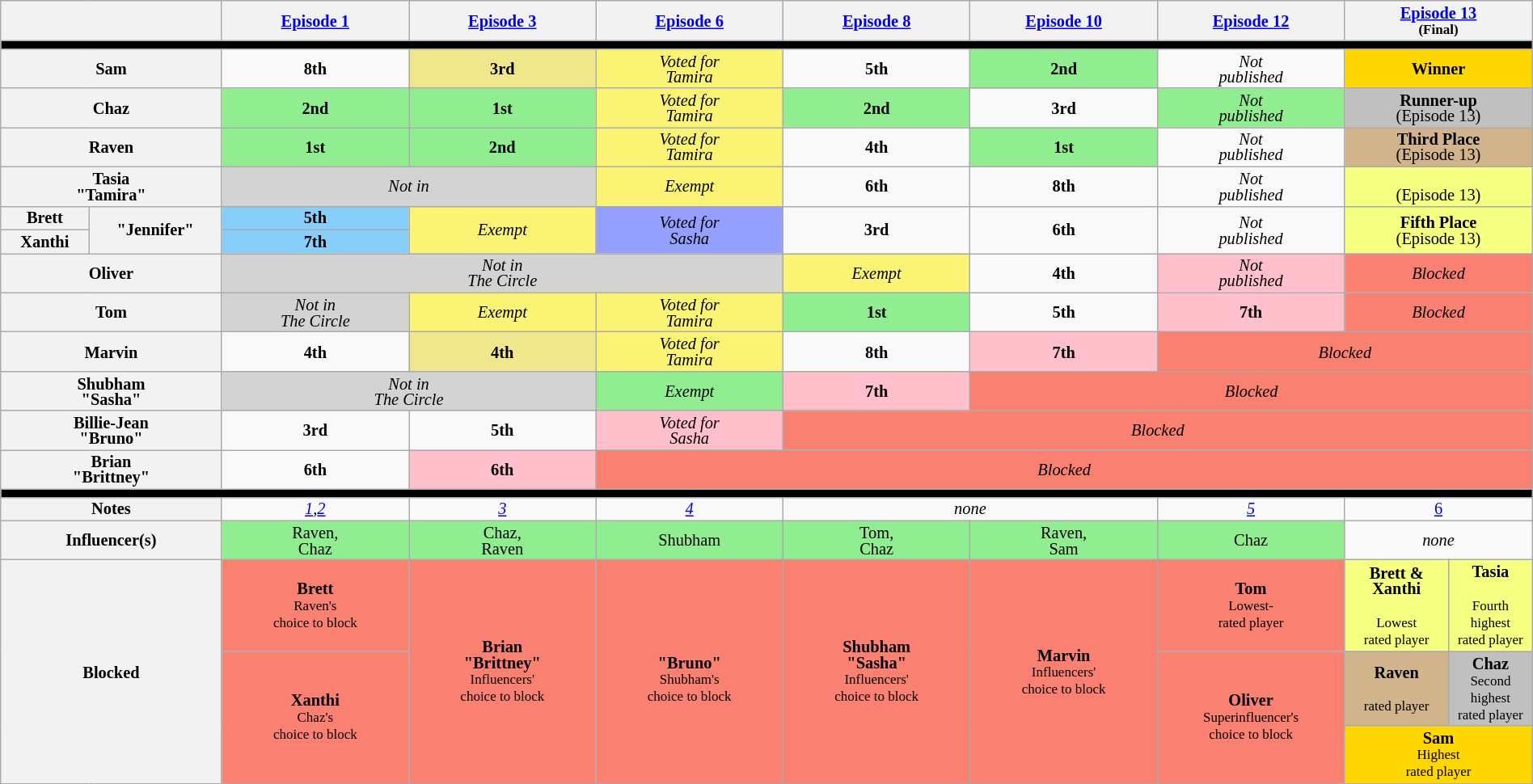<table class="wikitable" style="text-align:center; line-height:13px; font-size:85%; width:100%;">
<tr>
<th colspan=2 style="width:7%;"></th>
<th style="width:7%;"><a href='#'>Episode 1</a></th>
<th style="width:7%;"><a href='#'>Episode 3</a></th>
<th style="width:7%;"><a href='#'>Episode 6</a></th>
<th style="width:7%;"><a href='#'>Episode 8</a></th>
<th style="width:7%;"><a href='#'>Episode 10</a></th>
<th style="width:7%;"><a href='#'>Episode 12</a></th>
<th style="width:7%;" colspan=2><a href='#'>Episode 13</a><br><small>(Final)</small></th>
</tr>
<tr>
<th colspan="10" style="background:#000"></th>
</tr>
<tr>
<th colspan=2>Sam</th>
<td><strong>8th</strong></td>
<td style="background:khaki"><strong>3rd</strong></td>
<td bgcolor="#fbf373"><em>Voted for<br>Tamira</em></td>
<td><strong>5th</strong></td>
<td style="background:lightgreen;"><strong>2nd</strong></td>
<td><em>Not<br>published</em></td>
<td colspan="2" style="background:gold;"><strong>Winner</strong><br></td>
</tr>
<tr>
<th colspan=2>Chaz</th>
<td style="background:lightgreen;"><strong>2nd</strong></td>
<td style="background:lightgreen;"><strong>1st</strong></td>
<td bgcolor="#fbf373"><em>Voted for<br>Tamira</em></td>
<td style="background:lightgreen;"><strong>2nd</strong></td>
<td><strong>3rd</strong></td>
<td bgcolor="lightgreen"><em>Not<br>published</em></td>
<td colspan="2" style="background:silver;"><strong>Runner-up</strong><br>(Episode 13)</td>
</tr>
<tr>
<th colspan=2>Raven<br></th>
<td style="background:lightgreen;"><strong>1st</strong></td>
<td style="background:lightgreen;"><strong>2nd</strong></td>
<td bgcolor="#fbf373"><em>Voted for<br>Tamira</em></td>
<td><strong>4th</strong></td>
<td style="background:lightgreen;"><strong>1st</strong></td>
<td><em>Not<br>published</em></td>
<td colspan="2" style="background:tan;"><strong>Third Place</strong><br>(Episode 13)</td>
</tr>
<tr>
<th colspan=2>Tasia<br>"Tamira"</th>
<td colspan="2" bgcolor="lightgrey"><em>Not in<br></em></td>
<td bgcolor="#fbf373"><em>Exempt</em></td>
<td><strong>6th</strong></td>
<td><strong>8th</strong></td>
<td><em>Not<br>published</em></td>
<td colspan="2" style="background:#F5FF80;"><br>(Episode 13)</td>
</tr>
<tr>
<th>Brett</th>
<th rowspan="2">"Jennifer"</th>
<td style="background:#87CEFA;"><strong>5th</strong></td>
<td rowspan="2" bgcolor="#fbf373"><em>Exempt</em></td>
<td rowspan="2" style="background:#959ffd;"><em>Voted for<br>Sasha</em></td>
<td rowspan="2"><strong>3rd</strong></td>
<td rowspan="2"><strong>6th</strong></td>
<td rowspan="2"><em>Not<br>published</em></td>
<td rowspan="2" colspan="2" style="background:#F5FF80;"><strong>Fifth Place</strong><br>(Episode 13)</td>
</tr>
<tr>
<th>Xanthi</th>
<td style="background:#87CEFA;"><strong>7th</strong></td>
</tr>
<tr>
<th colspan=2>Oliver</th>
<td colspan=3 bgcolor="lightgrey"><em>Not in<br>The Circle</em></td>
<td bgcolor="#fbf373"><em>Exempt</em></td>
<td><strong>4th</strong></td>
<td style="background:pink;"><em>Not<br>published</em></td>
<td colspan="2" style="background:salmon"><em>Blocked</em><br></td>
</tr>
<tr>
<th colspan=2>Tom</th>
<td bgcolor="lightgrey"><em>Not in<br>The Circle</em></td>
<td bgcolor="#fbf373"><em>Exempt</em></td>
<td bgcolor="#fbf373"><em>Voted for<br>Tamira</em></td>
<td style="background:lightgreen;"><strong>1st</strong></td>
<td><strong>5th</strong></td>
<td style="background:pink;"><strong>7th</strong></td>
<td colspan="2" style="background:salmon"><em>Blocked</em><br></td>
</tr>
<tr>
<th colspan=2>Marvin</th>
<td><strong>4th</strong></td>
<td style="background:khaki"><strong>4th</strong></td>
<td bgcolor="#fbf373"><em>Voted for<br>Tamira</em></td>
<td><strong>8th</strong></td>
<td style="background:pink;"><strong>7th</strong></td>
<td colspan="3" style="background:salmon"><em>Blocked</em><br></td>
</tr>
<tr>
<th colspan=2>Shubham<br>"Sasha"</th>
<td colspan=2 bgcolor="lightgrey"><em>Not in<br>The Circle</em></td>
<td style="background:lightgreen;"><em>Exempt</em></td>
<td style="background:pink;"><strong>7th</strong></td>
<td colspan="4" style="background:salmon"><em>Blocked</em><br></td>
</tr>
<tr>
<th colspan=2>Billie-Jean<br>"Bruno"</th>
<td><strong>3rd</strong></td>
<td><strong>5th</strong></td>
<td style="background:pink;"><em>Voted for<br>Sasha</em></td>
<td colspan="5" style="background:salmon"><em>Blocked</em><br></td>
</tr>
<tr>
<th colspan=2>Brian<br>"Brittney"</th>
<td><strong>6th</strong></td>
<td style="background:pink;"><strong>6th</strong></td>
<td colspan="6" style="background:salmon"><em>Blocked</em><br></td>
</tr>
<tr>
<td colspan="10" style="background:#000"></td>
</tr>
<tr>
<th colspan=2>Notes</th>
<td><em><a href='#'>1</a></em>,<em><a href='#'>2</a></em></td>
<td><em><a href='#'>3</a></em></td>
<td><em><a href='#'>4</a></em></td>
<td colspan=2><em>none</em></td>
<td><em><a href='#'>5</a></em></td>
<td colspan=2><a href='#'>6</a></td>
</tr>
<tr>
<th colspan=2>Influencer(s)</th>
<td style="background:lightgreen;">Raven,<br>Chaz</td>
<td style="background:lightgreen;">Chaz,<br>Raven</td>
<td style="background:lightgreen;">Shubham</td>
<td style="background:lightgreen;">Tom,<br> Chaz</td>
<td style="background:lightgreen;">Raven,<br>Sam</td>
<td style="background:lightgreen;">Chaz</td>
<td colspan="2"><em>none</em></td>
</tr>
<tr>
<th rowspan=3 colspan=2>Blocked</th>
<td rowspan-1 style="background:salmon"><strong>Brett</strong><br><small>Raven's<br>choice to block</small></td>
<td rowspan=3 style="background:salmon"><strong>Brian<br>"Brittney"</strong><br><small>Influencers'<br>choice to block</small></td>
<td rowspan=3 style="background:salmon"><strong><br>"Bruno"</strong><br><small>Shubham's<br>choice to block</small></td>
<td rowspan=3 style="background:salmon"><strong>Shubham<br>"Sasha"</strong><br><small>Influencers'<br>choice to block</small></td>
<td rowspan=3 style="background:salmon"><strong>Marvin</strong><br><small>Influencers'<br>choice to block</small></td>
<td style="background:salmon"><strong>Tom</strong><br><small>Lowest-<br>rated player</small></td>
<td style="background:#F5FF80"><strong>Brett & Xanthi<br><small></small></strong><br><small>Lowest<br>rated player</small></td>
<td style="background:#F5FF80"><strong>Tasia<br><small></small></strong><br><small>Fourth highest<br>rated player</small></td>
</tr>
<tr>
<td rowspan=2 style="background:salmon"><strong>Xanthi</strong><br><small>Chaz's<br>choice to block</small></td>
<td rowspan=2 style="background:salmon"><strong>Oliver</strong><br><small>Superinfluencer's<br>choice to block</small></td>
<td style="background:tan"><strong>Raven</strong><br><small><br>rated player</small></td>
<td style="background:silver"><strong>Chaz</strong><br><small>Second highest<br>rated player</small></td>
</tr>
<tr>
<td style="background:gold" colspan="2"><strong>Sam</strong><br><small>Highest<br>rated player</small></td>
</tr>
</table>
